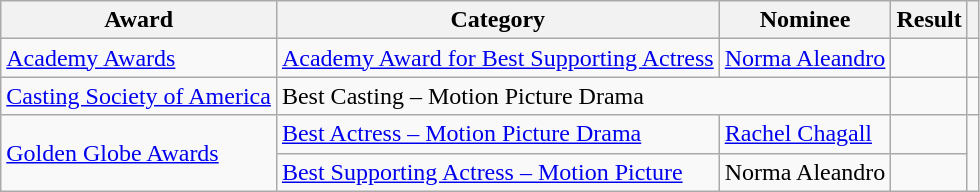<table class="wikitable sortable">
<tr>
<th>Award</th>
<th>Category</th>
<th>Nominee</th>
<th>Result</th>
<th></th>
</tr>
<tr>
<td><a href='#'>Academy Awards</a></td>
<td><a href='#'>Academy Award for Best Supporting Actress</a></td>
<td><a href='#'>Norma Aleandro</a></td>
<td></td>
<td align="center"></td>
</tr>
<tr>
<td><a href='#'>Casting Society of America</a></td>
<td colspan="2">Best Casting – Motion Picture Drama</td>
<td></td>
<td align="center"></td>
</tr>
<tr>
<td rowspan="2"><a href='#'>Golden Globe Awards</a></td>
<td><a href='#'>Best Actress – Motion Picture Drama</a></td>
<td><a href='#'>Rachel Chagall</a></td>
<td></td>
<td align="center" rowspan="2"></td>
</tr>
<tr>
<td><a href='#'>Best Supporting Actress – Motion Picture</a></td>
<td>Norma Aleandro</td>
<td></td>
</tr>
</table>
